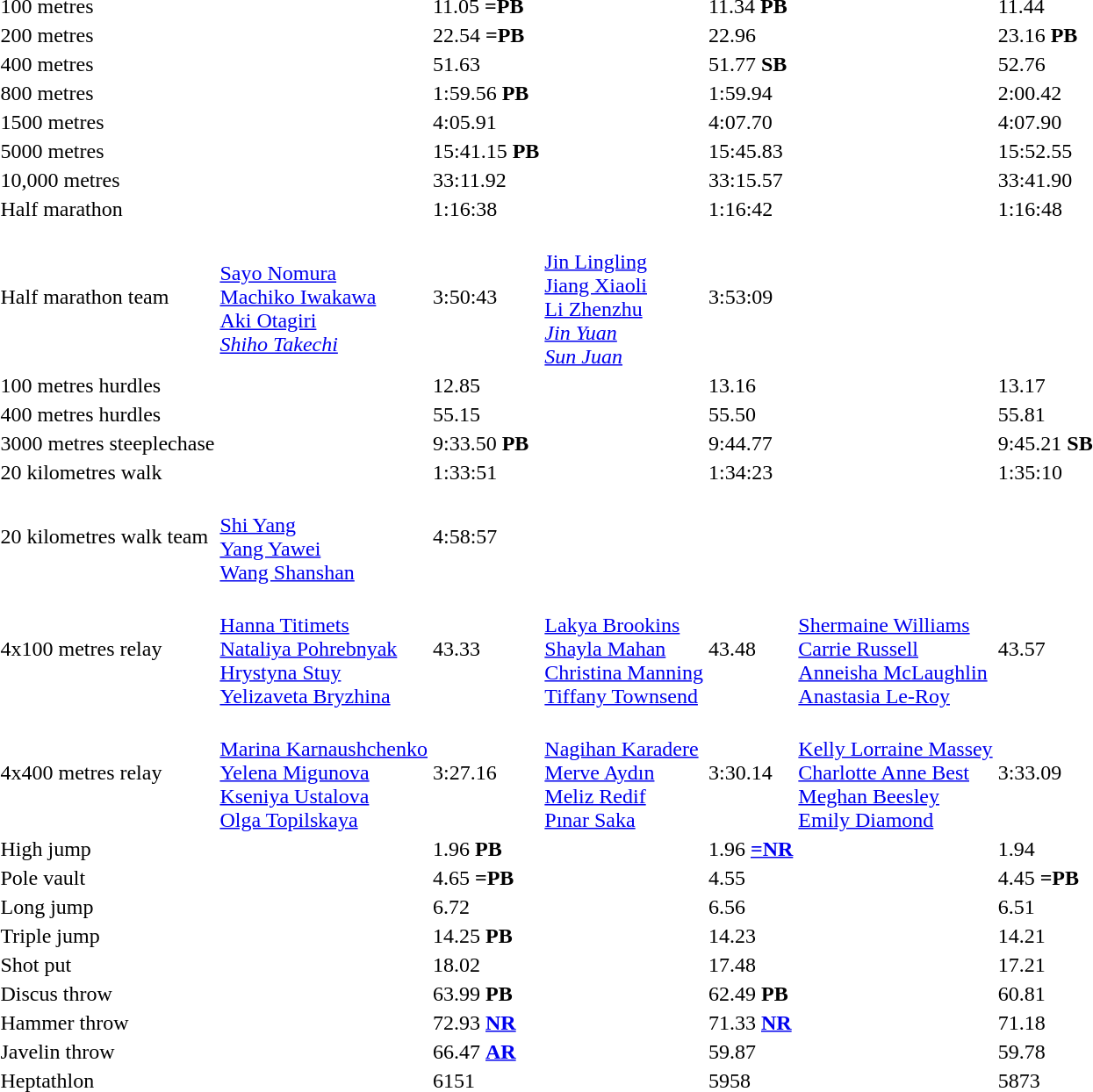<table>
<tr>
<td>100 metres<br></td>
<td></td>
<td>11.05 <strong>=PB</strong></td>
<td></td>
<td>11.34 <strong>PB</strong></td>
<td></td>
<td>11.44</td>
</tr>
<tr>
<td>200 metres<br></td>
<td></td>
<td>22.54 <strong>=PB</strong></td>
<td></td>
<td>22.96</td>
<td></td>
<td>23.16 <strong>PB</strong></td>
</tr>
<tr>
<td>400 metres<br></td>
<td></td>
<td>51.63</td>
<td></td>
<td>51.77 <strong>SB</strong></td>
<td></td>
<td>52.76</td>
</tr>
<tr>
<td>800 metres<br></td>
<td></td>
<td>1:59.56 <strong>PB</strong></td>
<td></td>
<td>1:59.94</td>
<td></td>
<td>2:00.42</td>
</tr>
<tr>
<td>1500 metres<br></td>
<td></td>
<td>4:05.91</td>
<td></td>
<td>4:07.70</td>
<td></td>
<td>4:07.90</td>
</tr>
<tr>
<td>5000 metres<br></td>
<td></td>
<td>15:41.15 <strong>PB</strong></td>
<td></td>
<td>15:45.83</td>
<td></td>
<td>15:52.55</td>
</tr>
<tr>
<td>10,000 metres<br></td>
<td></td>
<td>33:11.92</td>
<td></td>
<td>33:15.57</td>
<td></td>
<td>33:41.90</td>
</tr>
<tr>
<td>Half marathon<br></td>
<td></td>
<td>1:16:38</td>
<td></td>
<td>1:16:42</td>
<td></td>
<td>1:16:48</td>
</tr>
<tr>
<td>Half marathon team<br></td>
<td><br><a href='#'>Sayo Nomura</a> <br><a href='#'>Machiko Iwakawa</a><br><a href='#'>Aki Otagiri</a><br><em><a href='#'>Shiho Takechi</a></em></td>
<td>3:50:43</td>
<td><br><a href='#'>Jin Lingling</a> <br><a href='#'>Jiang Xiaoli</a><br><a href='#'>Li Zhenzhu</a><br><em><a href='#'>Jin Yuan</a><br><a href='#'>Sun Juan</a></em></td>
<td>3:53:09</td>
<td></td>
<td></td>
</tr>
<tr>
<td>100 metres hurdles<br></td>
<td></td>
<td>12.85</td>
<td></td>
<td>13.16</td>
<td></td>
<td>13.17</td>
</tr>
<tr>
<td>400 metres hurdles<br></td>
<td></td>
<td>55.15</td>
<td></td>
<td>55.50</td>
<td></td>
<td>55.81</td>
</tr>
<tr>
<td>3000 metres steeplechase<br></td>
<td></td>
<td>9:33.50 <strong>PB</strong></td>
<td></td>
<td>9:44.77</td>
<td></td>
<td>9:45.21  <strong>SB</strong></td>
</tr>
<tr>
<td>20 kilometres walk<br></td>
<td></td>
<td>1:33:51</td>
<td></td>
<td>1:34:23</td>
<td></td>
<td>1:35:10</td>
</tr>
<tr>
<td>20 kilometres walk team<br></td>
<td><br><a href='#'>Shi Yang</a> <br><a href='#'>Yang Yawei</a><br><a href='#'>Wang Shanshan</a></td>
<td>4:58:57</td>
<td></td>
<td></td>
<td></td>
<td></td>
</tr>
<tr>
<td>4x100 metres relay<br></td>
<td><br><a href='#'>Hanna Titimets</a> <br><a href='#'>Nataliya Pohrebnyak</a><br><a href='#'>Hrystyna Stuy</a><br><a href='#'>Yelizaveta Bryzhina</a></td>
<td>43.33</td>
<td><br><a href='#'>Lakya Brookins</a> <br><a href='#'>Shayla Mahan</a><br><a href='#'>Christina Manning</a><br><a href='#'>Tiffany Townsend</a></td>
<td>43.48</td>
<td><br><a href='#'>Shermaine Williams</a> <br><a href='#'>Carrie Russell</a><br><a href='#'>Anneisha McLaughlin</a><br><a href='#'>Anastasia Le-Roy</a></td>
<td>43.57</td>
</tr>
<tr>
<td>4x400 metres relay<br></td>
<td><br><a href='#'>Marina Karnaushchenko</a> <br><a href='#'>Yelena Migunova</a><br><a href='#'>Kseniya Ustalova</a><br><a href='#'>Olga Topilskaya</a></td>
<td>3:27.16</td>
<td><br><a href='#'>Nagihan Karadere</a> <br><a href='#'>Merve Aydın</a><br><a href='#'>Meliz Redif</a><br><a href='#'>Pınar Saka</a></td>
<td>3:30.14</td>
<td><br><a href='#'>Kelly Lorraine Massey</a> <br><a href='#'>Charlotte Anne Best</a><br><a href='#'>Meghan Beesley</a><br><a href='#'>Emily Diamond</a></td>
<td>3:33.09</td>
</tr>
<tr>
<td>High jump<br></td>
<td></td>
<td>1.96 <strong>PB</strong></td>
<td></td>
<td>1.96 <strong><a href='#'>=NR</a></strong></td>
<td></td>
<td>1.94</td>
</tr>
<tr>
<td>Pole vault<br></td>
<td></td>
<td>4.65 <strong>=PB</strong></td>
<td></td>
<td>4.55</td>
<td></td>
<td>4.45 <strong>=PB</strong></td>
</tr>
<tr>
<td>Long jump<br></td>
<td></td>
<td>6.72</td>
<td></td>
<td>6.56</td>
<td></td>
<td>6.51</td>
</tr>
<tr>
<td>Triple jump<br></td>
<td></td>
<td>14.25 <strong>PB</strong></td>
<td></td>
<td>14.23</td>
<td></td>
<td>14.21</td>
</tr>
<tr>
<td>Shot put<br></td>
<td></td>
<td>18.02</td>
<td></td>
<td>17.48</td>
<td></td>
<td>17.21</td>
</tr>
<tr>
<td>Discus throw<br></td>
<td></td>
<td>63.99 <strong>PB</strong></td>
<td></td>
<td>62.49 <strong>PB</strong></td>
<td></td>
<td>60.81</td>
</tr>
<tr>
<td>Hammer throw<br></td>
<td></td>
<td>72.93 <strong><a href='#'>NR</a></strong></td>
<td></td>
<td>71.33 <strong><a href='#'>NR</a></strong></td>
<td></td>
<td>71.18</td>
</tr>
<tr>
<td>Javelin throw<br></td>
<td></td>
<td>66.47 <strong><a href='#'>AR</a></strong></td>
<td></td>
<td>59.87</td>
<td></td>
<td>59.78</td>
</tr>
<tr>
<td>Heptathlon<br></td>
<td></td>
<td>6151</td>
<td></td>
<td>5958</td>
<td></td>
<td>5873</td>
</tr>
</table>
